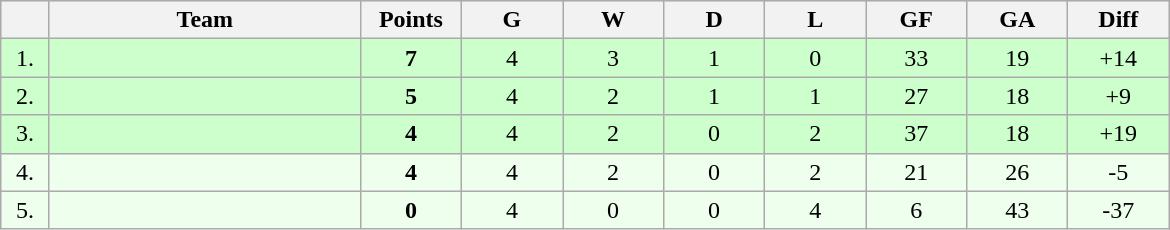<table class=wikitable style="text-align:center">
<tr bgcolor="#DCDCDC">
<th width="25"></th>
<th width="200">Team</th>
<th width="60">Points</th>
<th width="60">G</th>
<th width="60">W</th>
<th width="60">D</th>
<th width="60">L</th>
<th width="60">GF</th>
<th width="60">GA</th>
<th width="60">Diff</th>
</tr>
<tr bgcolor=#CCFFCC>
<td>1.</td>
<td align=left></td>
<td><strong>7</strong></td>
<td>4</td>
<td>3</td>
<td>1</td>
<td>0</td>
<td>33</td>
<td>19</td>
<td>+14</td>
</tr>
<tr bgcolor=#CCFFCC>
<td>2.</td>
<td align=left></td>
<td><strong>5</strong></td>
<td>4</td>
<td>2</td>
<td>1</td>
<td>1</td>
<td>27</td>
<td>18</td>
<td>+9</td>
</tr>
<tr bgcolor=#CCFFCC>
<td>3.</td>
<td align=left></td>
<td><strong>4</strong></td>
<td>4</td>
<td>2</td>
<td>0</td>
<td>2</td>
<td>37</td>
<td>18</td>
<td>+19</td>
</tr>
<tr bgcolor=#EEFFEE>
<td>4.</td>
<td align=left></td>
<td><strong>4</strong></td>
<td>4</td>
<td>2</td>
<td>0</td>
<td>2</td>
<td>21</td>
<td>26</td>
<td>-5</td>
</tr>
<tr bgcolor=#EEFFEE>
<td>5.</td>
<td align=left></td>
<td><strong>0</strong></td>
<td>4</td>
<td>0</td>
<td>0</td>
<td>4</td>
<td>6</td>
<td>43</td>
<td>-37</td>
</tr>
</table>
